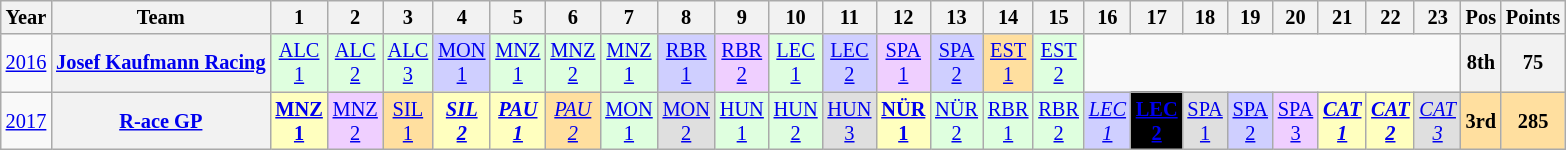<table class="wikitable" style="text-align:center; font-size:85%">
<tr>
<th>Year</th>
<th>Team</th>
<th>1</th>
<th>2</th>
<th>3</th>
<th>4</th>
<th>5</th>
<th>6</th>
<th>7</th>
<th>8</th>
<th>9</th>
<th>10</th>
<th>11</th>
<th>12</th>
<th>13</th>
<th>14</th>
<th>15</th>
<th>16</th>
<th>17</th>
<th>18</th>
<th>19</th>
<th>20</th>
<th>21</th>
<th>22</th>
<th>23</th>
<th>Pos</th>
<th>Points</th>
</tr>
<tr>
<td><a href='#'>2016</a></td>
<th nowrap><a href='#'>Josef Kaufmann Racing</a></th>
<td style="background:#DFFFDF;"><a href='#'>ALC<br>1</a><br></td>
<td style="background:#DFFFDF;"><a href='#'>ALC<br>2</a><br></td>
<td style="background:#DFFFDF;"><a href='#'>ALC<br>3</a><br></td>
<td style="background:#CFCFFF;"><a href='#'>MON<br>1</a><br></td>
<td style="background:#DFFFDF;"><a href='#'>MNZ<br>1</a><br></td>
<td style="background:#DFFFDF;"><a href='#'>MNZ<br>2</a><br></td>
<td style="background:#DFFFDF;"><a href='#'>MNZ<br>1</a><br></td>
<td style="background:#CFCFFF;"><a href='#'>RBR<br>1</a><br></td>
<td style="background:#EFCFFF;"><a href='#'>RBR<br>2</a><br></td>
<td style="background:#DFFFDF;"><a href='#'>LEC<br>1</a><br></td>
<td style="background:#CFCFFF;"><a href='#'>LEC<br>2</a><br></td>
<td style="background:#EFCFFF;"><a href='#'>SPA<br>1</a><br></td>
<td style="background:#CFCFFF;"><a href='#'>SPA<br>2</a><br></td>
<td style="background:#FFDF9F;"><a href='#'>EST<br>1</a><br></td>
<td style="background:#DFFFDF;"><a href='#'>EST<br>2</a><br></td>
<td colspan=8></td>
<th>8th</th>
<th>75</th>
</tr>
<tr>
<td><a href='#'>2017</a></td>
<th nowrap><a href='#'>R-ace GP</a></th>
<td style="background:#FFFFBF;"><strong><a href='#'>MNZ<br>1</a></strong><br></td>
<td style="background:#EFCFFF;"><a href='#'>MNZ<br>2</a><br></td>
<td style="background:#FFDF9F;"><a href='#'>SIL<br>1</a><br></td>
<td style="background:#FFFFBF;"><strong><em><a href='#'>SIL<br>2</a></em></strong><br></td>
<td style="background:#FFFFBF;"><strong><em><a href='#'>PAU<br>1</a></em></strong><br></td>
<td style="background:#FFDF9F;"><em><a href='#'>PAU<br>2</a></em><br></td>
<td style="background:#DFFFDF;"><a href='#'>MON<br>1</a><br></td>
<td style="background:#DFDFDF;"><a href='#'>MON<br>2</a><br></td>
<td style="background:#DFFFDF;"><a href='#'>HUN<br>1</a><br></td>
<td style="background:#DFFFDF;"><a href='#'>HUN<br>2</a><br></td>
<td style="background:#DFDFDF;"><a href='#'>HUN<br>3</a><br></td>
<td style="background:#FFFFBF;"><strong><a href='#'>NÜR<br>1</a></strong><br></td>
<td style="background:#DFFFDF;"><a href='#'>NÜR<br>2</a><br></td>
<td style="background:#DFFFDF;"><a href='#'>RBR<br>1</a><br></td>
<td style="background:#DFFFDF;"><a href='#'>RBR<br>2</a><br></td>
<td style="background:#CFCFFF;"><em><a href='#'>LEC<br>1</a></em><br></td>
<td style="background:#000000; color:#ffffff"><strong><a href='#'><span>LEC<br>2</span></a></strong><br></td>
<td style="background:#DFDFDF;"><a href='#'>SPA<br>1</a><br></td>
<td style="background:#CFCFFF;"><a href='#'>SPA<br>2</a><br></td>
<td style="background:#EFCFFF;"><a href='#'>SPA<br>3</a><br></td>
<td style="background:#FFFFBF;"><strong><em><a href='#'>CAT<br>1</a></em></strong><br></td>
<td style="background:#FFFFBF;"><strong><em><a href='#'>CAT<br>2</a></em></strong><br></td>
<td style="background:#DFDFDF;"><em><a href='#'>CAT<br>3</a></em><br></td>
<th style="background:#FFDF9F;">3rd</th>
<th style="background:#FFDF9F;">285</th>
</tr>
</table>
